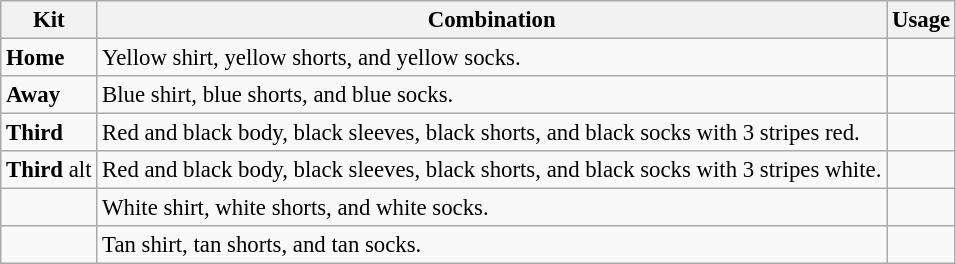<table class="wikitable" style="font-size:95%;">
<tr>
<th>Kit</th>
<th>Combination</th>
<th>Usage</th>
</tr>
<tr>
<td><strong>Home</strong></td>
<td>Yellow shirt, yellow shorts, and yellow socks.</td>
<td></td>
</tr>
<tr>
<td><strong>Away</strong></td>
<td>Blue shirt, blue shorts, and blue socks.</td>
<td></td>
</tr>
<tr>
<td><strong>Third</strong></td>
<td>Red and black body, black sleeves, black shorts, and black socks with 3 stripes red.</td>
<td></td>
</tr>
<tr>
<td><strong>Third</strong> alt</td>
<td>Red and black body, black sleeves, black shorts, and black socks with 3 stripes white.</td>
<td></td>
</tr>
<tr>
<td></td>
<td>White shirt, white shorts, and white socks.</td>
<td></td>
</tr>
<tr>
<td></td>
<td>Tan shirt, tan shorts, and tan socks.</td>
<td></td>
</tr>
</table>
